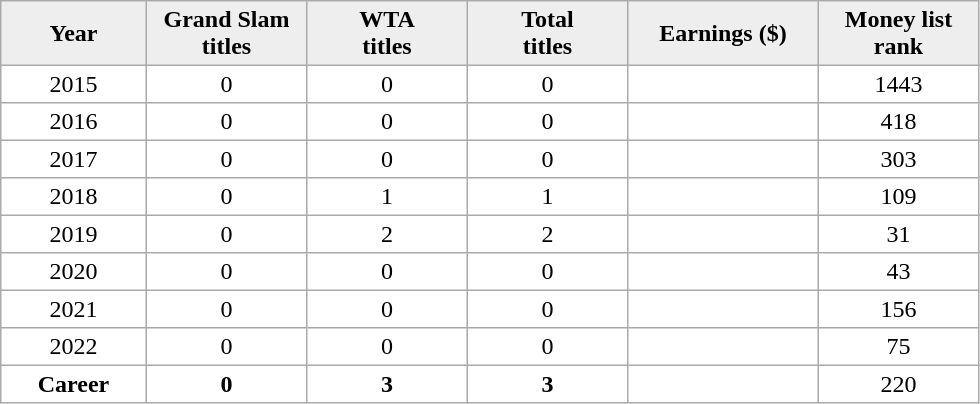<table cellpadding=3 cellspacing=0 border=1 style=border:#aaa;solid:1px;border-collapse:collapse;text-align:center;>
<tr style=background:#eee;font-weight:bold>
<td width="90">Year</td>
<td width="100">Grand Slam <br>titles</td>
<td width="100">WTA <br>titles</td>
<td width="100">Total <br>titles</td>
<td width="120">Earnings ($)</td>
<td width="100">Money list rank</td>
</tr>
<tr>
<td>2015</td>
<td>0</td>
<td>0</td>
<td>0</td>
<td align="right"></td>
<td>1443</td>
</tr>
<tr>
<td>2016</td>
<td>0</td>
<td>0</td>
<td>0</td>
<td align="right"></td>
<td>418</td>
</tr>
<tr>
<td>2017</td>
<td>0</td>
<td>0</td>
<td>0</td>
<td align="right"></td>
<td>303</td>
</tr>
<tr>
<td>2018</td>
<td>0</td>
<td>1</td>
<td>1</td>
<td align="right"></td>
<td>109</td>
</tr>
<tr>
<td>2019</td>
<td>0</td>
<td>2</td>
<td>2</td>
<td align="right"></td>
<td>31</td>
</tr>
<tr>
<td>2020</td>
<td>0</td>
<td>0</td>
<td>0</td>
<td align="right"></td>
<td>43</td>
</tr>
<tr>
<td>2021</td>
<td>0</td>
<td>0</td>
<td>0</td>
<td align="right"></td>
<td>156</td>
</tr>
<tr>
<td>2022</td>
<td>0</td>
<td>0</td>
<td>0</td>
<td align="right"></td>
<td>75</td>
</tr>
<tr>
<td><strong>Career</strong></td>
<td><strong>0</strong></td>
<td><strong>3</strong></td>
<td><strong>3</strong></td>
<td align="right"></td>
<td>220</td>
</tr>
</table>
